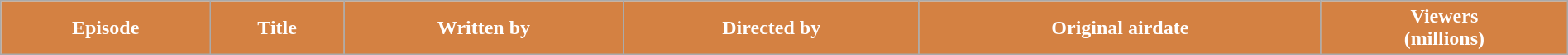<table class="wikitable plainrowheaders" style="width:100%;">
<tr style="color:#FFFFFF;">
<th style="background:#D48142;">Episode</th>
<th style="background:#D48142;">Title</th>
<th style="background:#D48142;">Written by</th>
<th style="background:#D48142;">Directed by</th>
<th style="background:#D48142;">Original airdate</th>
<th style="background:#D48142;">Viewers<br>(millions)<br></th>
</tr>
</table>
